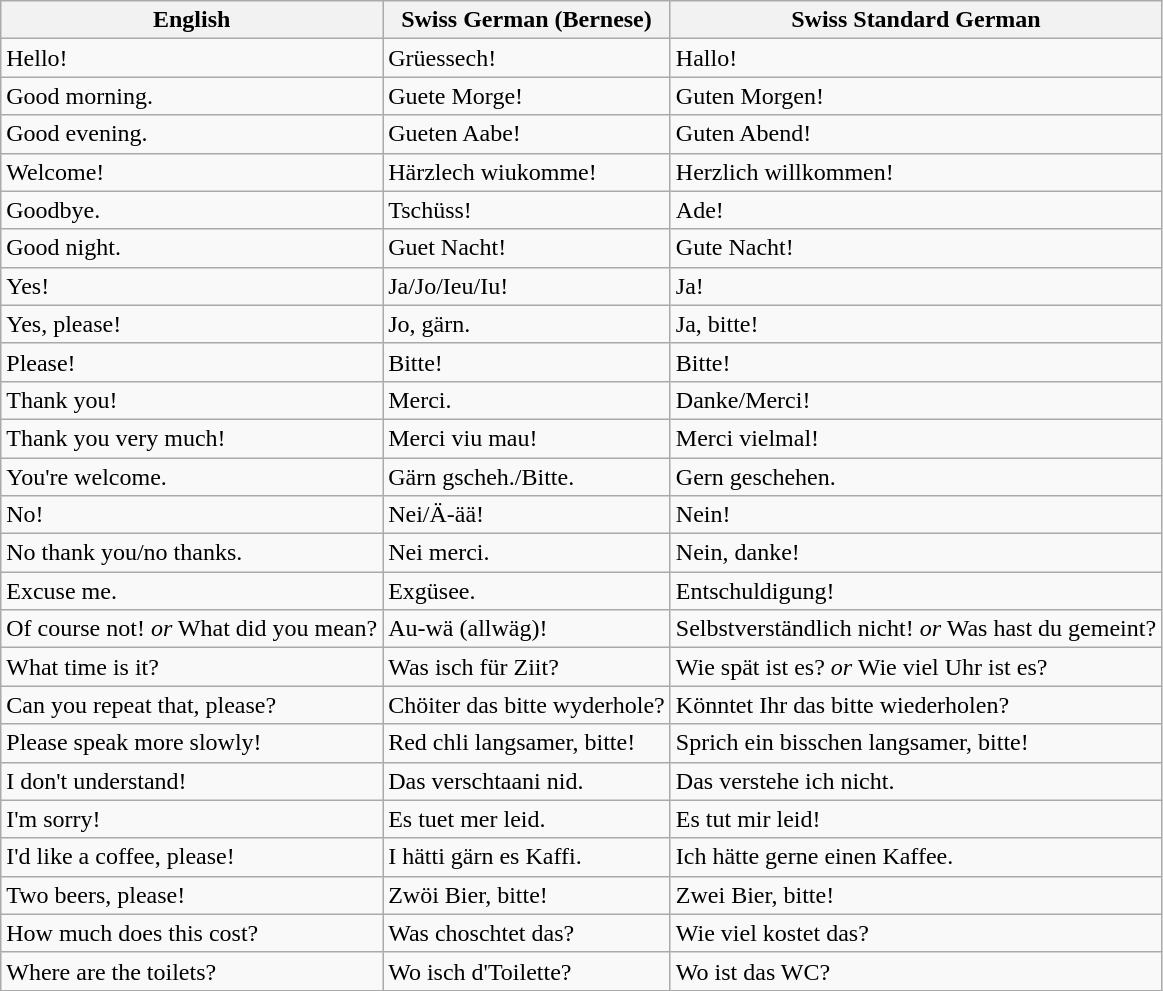<table class="wikitable">
<tr>
<th>English</th>
<th>Swiss German (Bernese)</th>
<th>Swiss Standard German</th>
</tr>
<tr>
<td>Hello!</td>
<td>Grüessech!</td>
<td>Hallo!</td>
</tr>
<tr>
<td>Good morning.</td>
<td>Guete Morge!</td>
<td>Guten Morgen!</td>
</tr>
<tr>
<td>Good evening.</td>
<td>Gueten Aabe!</td>
<td>Guten Abend!</td>
</tr>
<tr>
<td>Welcome!</td>
<td>Härzlech wiukomme!</td>
<td>Herzlich willkommen!</td>
</tr>
<tr>
<td>Goodbye.</td>
<td>Tschüss!</td>
<td>Ade!</td>
</tr>
<tr>
<td>Good night.</td>
<td>Guet Nacht!</td>
<td>Gute Nacht!</td>
</tr>
<tr>
<td>Yes!</td>
<td>Ja/Jo/Ieu/Iu!</td>
<td>Ja!</td>
</tr>
<tr>
<td>Yes, please!</td>
<td>Jo, gärn.</td>
<td>Ja, bitte!</td>
</tr>
<tr>
<td>Please!</td>
<td>Bitte!</td>
<td>Bitte!</td>
</tr>
<tr>
<td>Thank you!</td>
<td>Merci.</td>
<td>Danke/Merci!</td>
</tr>
<tr>
<td>Thank you very much!</td>
<td>Merci viu mau!</td>
<td>Merci vielmal!</td>
</tr>
<tr>
<td>You're welcome.</td>
<td>Gärn gscheh./Bitte.</td>
<td>Gern geschehen.</td>
</tr>
<tr>
<td>No!</td>
<td>Nei/Ä-ää!</td>
<td>Nein!</td>
</tr>
<tr>
<td>No thank you/no thanks.</td>
<td>Nei merci.</td>
<td>Nein, danke!</td>
</tr>
<tr>
<td>Excuse me.</td>
<td>Exgüsee.</td>
<td>Entschuldigung!</td>
</tr>
<tr>
<td>Of course not! <em>or</em> What did you mean?</td>
<td>Au-wä (allwäg)!</td>
<td>Selbstverständlich nicht! <em>or</em> Was hast du gemeint?</td>
</tr>
<tr>
<td>What time is it?</td>
<td>Was isch für Ziit?</td>
<td>Wie spät ist es? <em>or</em> Wie viel Uhr ist es?</td>
</tr>
<tr>
<td>Can you repeat that, please?</td>
<td>Chöiter das bitte wyderhole?</td>
<td>Könntet Ihr das bitte wiederholen?</td>
</tr>
<tr>
<td>Please speak more slowly!</td>
<td>Red chli langsamer, bitte!</td>
<td>Sprich ein bisschen langsamer, bitte!</td>
</tr>
<tr>
<td>I don't understand!</td>
<td>Das verschtaani nid.</td>
<td>Das verstehe ich nicht.</td>
</tr>
<tr>
<td>I'm sorry!</td>
<td>Es tuet mer leid.</td>
<td>Es tut mir leid!</td>
</tr>
<tr>
<td>I'd like a coffee, please!</td>
<td>I hätti gärn es Kaffi.</td>
<td>Ich hätte gerne einen Kaffee.</td>
</tr>
<tr>
<td>Two beers, please!</td>
<td>Zwöi Bier, bitte!</td>
<td>Zwei Bier, bitte!</td>
</tr>
<tr>
<td>How much does this cost?</td>
<td>Was choschtet das?</td>
<td>Wie viel kostet das?</td>
</tr>
<tr>
<td>Where are the toilets?</td>
<td>Wo isch d'Toilette?</td>
<td>Wo ist das WC?</td>
</tr>
</table>
